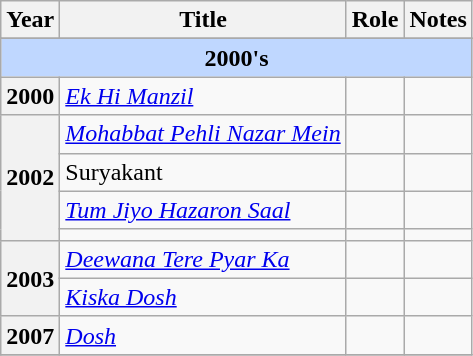<table class="wikitable">
<tr>
<th>Year</th>
<th>Title</th>
<th>Role</th>
<th>Notes</th>
</tr>
<tr>
</tr>
<tr>
<th colspan="4" style="background:#bfd7ff">2000's</th>
</tr>
<tr>
<th>2000</th>
<td><em><a href='#'>Ek Hi Manzil</a></em></td>
<td></td>
<td></td>
</tr>
<tr>
<th rowspan="4">2002</th>
<td><em><a href='#'>Mohabbat Pehli Nazar Mein</a></em></td>
<td></td>
<td></td>
</tr>
<tr>
<td>Suryakant</td>
<td></td>
<td></td>
</tr>
<tr>
<td><em><a href='#'>Tum Jiyo Hazaron Saal</a></em></td>
<td></td>
<td></td>
</tr>
<tr>
<td></td>
<td></td>
<td></td>
</tr>
<tr>
<th rowspan="2">2003</th>
<td><em><a href='#'>Deewana Tere Pyar Ka</a></em></td>
<td></td>
<td></td>
</tr>
<tr>
<td><em><a href='#'>Kiska Dosh</a></em></td>
<td></td>
<td></td>
</tr>
<tr>
<th>2007</th>
<td><em><a href='#'>Dosh</a></em></td>
<td></td>
<td></td>
</tr>
<tr>
</tr>
</table>
